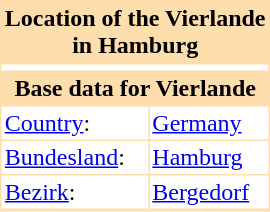<table border="0" cellpadding="2" cellspacing="1" style="float:right; empty-cells:show; margin-left:1em; margin-bottom:0.5em; background:#FFDEAD;">
<tr>
<th colspan="2">Location of the Vierlande<br>in Hamburg</th>
</tr>
<tr --- style="background:#FFFFFF">
</tr>
<tr style="background:#FFFFFF;" align="center">
<td colspan="2"></td>
</tr>
<tr>
<th colspan="2">Base data for Vierlande</th>
</tr>
<tr --- style="background:#FFFFFF">
<td><a href='#'>Country</a>:</td>
<td><a href='#'>Germany</a></td>
</tr>
<tr --- style="background:#FFFFFF">
<td><a href='#'>Bundesland</a>:</td>
<td><a href='#'>Hamburg</a></td>
</tr>
<tr --- style="background:#FFFFFF">
<td><a href='#'>Bezirk</a>:</td>
<td><a href='#'>Bergedorf</a></td>
</tr>
<tr --- style="background:#FFFFFF">
</tr>
</table>
